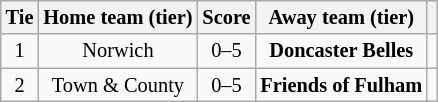<table class="wikitable" style="text-align:center; font-size:85%">
<tr>
<th>Tie</th>
<th>Home team (tier)</th>
<th>Score</th>
<th>Away team (tier)</th>
<th></th>
</tr>
<tr>
<td align="center">1</td>
<td>Norwich</td>
<td align="center">0–5</td>
<td><strong>Doncaster Belles</strong></td>
<td></td>
</tr>
<tr>
<td align="center">2</td>
<td>Town & County</td>
<td align="center">0–5</td>
<td><strong>Friends of Fulham</strong></td>
<td></td>
</tr>
</table>
